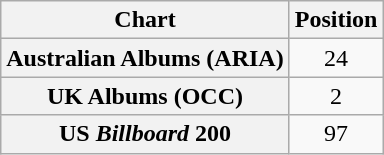<table class="wikitable sortable plainrowheaders" style="text-align:center">
<tr>
<th scope="col">Chart</th>
<th scope="col">Position</th>
</tr>
<tr>
<th scope="row">Australian Albums (ARIA)</th>
<td>24</td>
</tr>
<tr>
<th scope="row">UK Albums (OCC)</th>
<td>2</td>
</tr>
<tr>
<th scope="row">US <em>Billboard</em> 200</th>
<td>97</td>
</tr>
</table>
